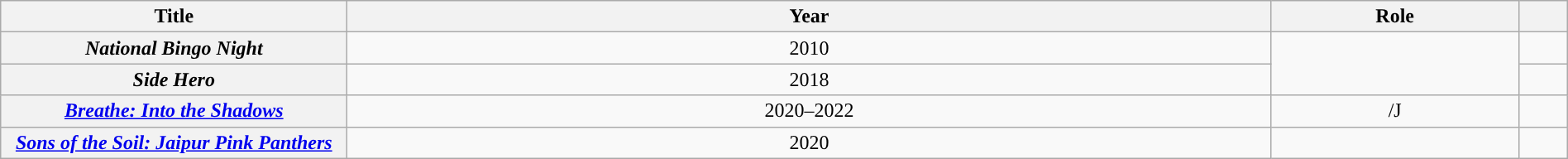<table class="wikitable sortable" style="width: 100%; text-align: center;">
<tr>
<th scope="col" style="width: 17em;">Title</th>
<th scope="col">Year</th>
<th scope="col" style="width: 12em;">Role</th>
<th scope="col" style="width: 2em;" class="unsortable"></th>
</tr>
<tr>
<th scope="row"><em>National Bingo Night</em></th>
<td>2010</td>
<td rowspan="2"></td>
<td style="text-align:center;"></td>
</tr>
<tr>
<th scope="row"><em>Side Hero</em></th>
<td>2018</td>
<td style="text-align:center;"></td>
</tr>
<tr>
<th scope="row"><em><a href='#'>Breathe: Into the Shadows</a></em></th>
<td>2020–2022</td>
<td>/J</td>
<td style="text-align:center;"></td>
</tr>
<tr>
<th scope ="row"><em><a href='#'>Sons of the Soil: Jaipur Pink Panthers</a></em></th>
<td>2020</td>
<td></td>
<td style="text-align:center;"></td>
</tr>
</table>
